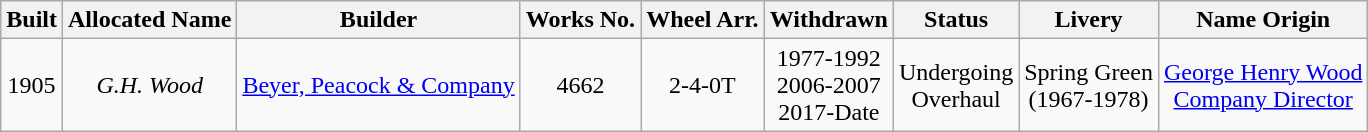<table class="wikitable">
<tr>
<th>Built</th>
<th>Allocated Name</th>
<th>Builder</th>
<th>Works No.</th>
<th>Wheel Arr.</th>
<th>Withdrawn</th>
<th>Status</th>
<th>Livery</th>
<th>Name Origin</th>
</tr>
<tr>
<td align="center">1905</td>
<td align="center"><em>G.H. Wood</em></td>
<td align="center"><a href='#'>Beyer, Peacock & Company</a></td>
<td align="center">4662</td>
<td align="center">2-4-0T</td>
<td align="center">1977-1992<br>2006-2007<br>2017-Date</td>
<td align="center">Undergoing<br>Overhaul</td>
<td align="center">Spring Green<br>(1967-1978)</td>
<td align="center"><a href='#'>George Henry Wood<br>Company Director</a></td>
</tr>
</table>
